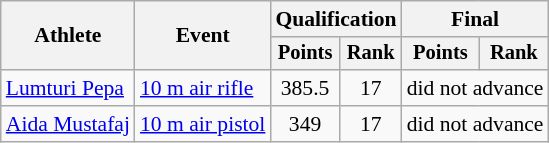<table class="wikitable" style="font-size:90%">
<tr>
<th rowspan="2">Athlete</th>
<th rowspan="2">Event</th>
<th colspan=2>Qualification</th>
<th colspan=2>Final</th>
</tr>
<tr style="font-size:95%">
<th>Points</th>
<th>Rank</th>
<th>Points</th>
<th>Rank</th>
</tr>
<tr align=center>
<td align=left><a href='#'>Lumturi Pepa</a></td>
<td align=left><a href='#'>10 m air rifle</a></td>
<td>385.5</td>
<td>17</td>
<td colspan=2>did not advance</td>
</tr>
<tr align=center>
<td align=left><a href='#'>Aida Mustafaj</a></td>
<td align=left><a href='#'>10 m air pistol</a></td>
<td>349</td>
<td>17</td>
<td colspan=2>did not advance</td>
</tr>
</table>
